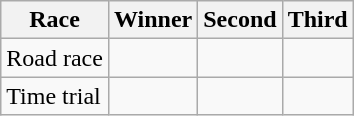<table class="wikitable">
<tr>
<th>Race</th>
<th>Winner</th>
<th>Second</th>
<th>Third</th>
</tr>
<tr>
<td>Road race</td>
<td></td>
<td></td>
<td></td>
</tr>
<tr>
<td>Time trial</td>
<td></td>
<td></td>
<td></td>
</tr>
</table>
